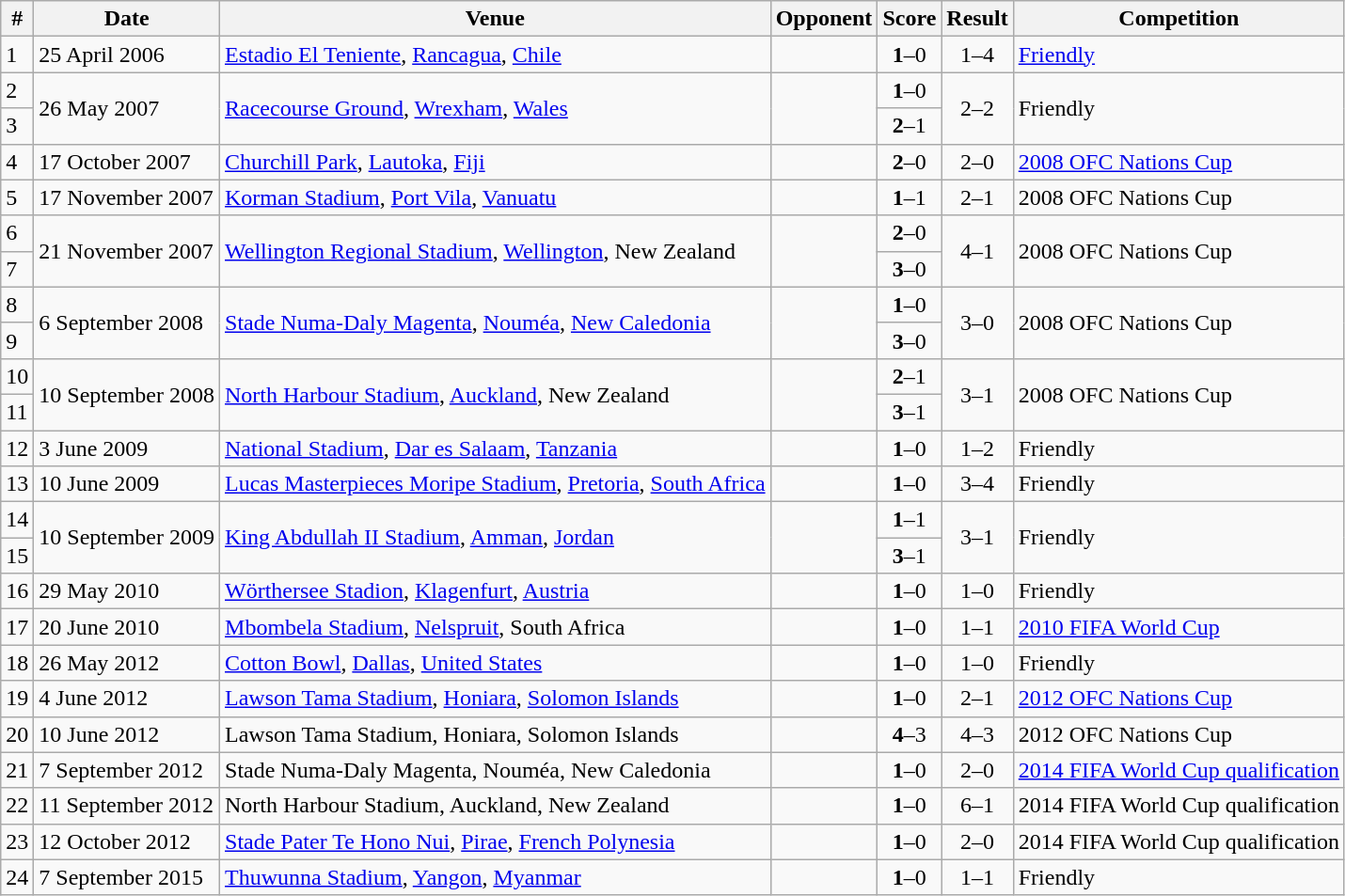<table class="wikitable collapsible">
<tr>
<th>#</th>
<th>Date</th>
<th>Venue</th>
<th>Opponent</th>
<th>Score</th>
<th>Result</th>
<th>Competition</th>
</tr>
<tr>
<td>1</td>
<td>25 April 2006</td>
<td><a href='#'>Estadio El Teniente</a>, <a href='#'>Rancagua</a>, <a href='#'>Chile</a></td>
<td></td>
<td align=center><strong>1</strong>–0</td>
<td align=center>1–4</td>
<td><a href='#'>Friendly</a></td>
</tr>
<tr>
<td>2</td>
<td rowspan=2>26 May 2007</td>
<td rowspan=2><a href='#'>Racecourse Ground</a>, <a href='#'>Wrexham</a>, <a href='#'>Wales</a></td>
<td rowspan=2></td>
<td align=center><strong>1</strong>–0</td>
<td rowspan="2" style="text-align:center;">2–2</td>
<td rowspan=2>Friendly</td>
</tr>
<tr>
<td>3</td>
<td align=center><strong>2</strong>–1</td>
</tr>
<tr>
<td>4</td>
<td>17 October 2007</td>
<td><a href='#'>Churchill Park</a>, <a href='#'>Lautoka</a>, <a href='#'>Fiji</a></td>
<td></td>
<td align=center><strong>2</strong>–0</td>
<td align=center>2–0</td>
<td><a href='#'>2008 OFC Nations Cup</a></td>
</tr>
<tr>
<td>5</td>
<td>17 November 2007</td>
<td><a href='#'>Korman Stadium</a>, <a href='#'>Port Vila</a>, <a href='#'>Vanuatu</a></td>
<td></td>
<td align=center><strong>1</strong>–1</td>
<td align=center>2–1</td>
<td>2008 OFC Nations Cup</td>
</tr>
<tr>
<td>6</td>
<td rowspan=2>21 November 2007</td>
<td rowspan=2><a href='#'>Wellington Regional Stadium</a>, <a href='#'>Wellington</a>, New Zealand</td>
<td rowspan=2></td>
<td align=center><strong>2</strong>–0</td>
<td rowspan="2" style="text-align:center;">4–1</td>
<td rowspan=2>2008 OFC Nations Cup</td>
</tr>
<tr>
<td>7</td>
<td align=center><strong>3</strong>–0</td>
</tr>
<tr>
<td>8</td>
<td rowspan=2>6 September 2008</td>
<td rowspan=2><a href='#'>Stade Numa-Daly Magenta</a>, <a href='#'>Nouméa</a>, <a href='#'>New Caledonia</a></td>
<td rowspan=2></td>
<td align=center><strong>1</strong>–0</td>
<td rowspan="2" style="text-align:center;">3–0</td>
<td rowspan=2>2008 OFC Nations Cup</td>
</tr>
<tr>
<td>9</td>
<td align=center><strong>3</strong>–0</td>
</tr>
<tr>
<td>10</td>
<td rowspan=2>10 September 2008</td>
<td rowspan=2><a href='#'>North Harbour Stadium</a>, <a href='#'>Auckland</a>, New Zealand</td>
<td rowspan=2></td>
<td align=center><strong>2</strong>–1</td>
<td rowspan="2" style="text-align:center;">3–1</td>
<td rowspan=2>2008 OFC Nations Cup</td>
</tr>
<tr>
<td>11</td>
<td align=center><strong>3</strong>–1</td>
</tr>
<tr>
<td>12</td>
<td>3 June 2009</td>
<td><a href='#'>National Stadium</a>, <a href='#'>Dar es Salaam</a>, <a href='#'>Tanzania</a></td>
<td></td>
<td align=center><strong>1</strong>–0</td>
<td align=center>1–2</td>
<td>Friendly</td>
</tr>
<tr>
<td>13</td>
<td>10 June 2009</td>
<td><a href='#'>Lucas Masterpieces Moripe Stadium</a>, <a href='#'>Pretoria</a>, <a href='#'>South Africa</a></td>
<td></td>
<td align=center><strong>1</strong>–0</td>
<td align=center>3–4</td>
<td>Friendly</td>
</tr>
<tr>
<td>14</td>
<td rowspan=2>10 September 2009</td>
<td rowspan=2><a href='#'>King Abdullah II Stadium</a>, <a href='#'>Amman</a>, <a href='#'>Jordan</a></td>
<td rowspan=2></td>
<td align=center><strong>1</strong>–1</td>
<td rowspan="2" style="text-align:center;">3–1</td>
<td rowspan=2>Friendly</td>
</tr>
<tr>
<td>15</td>
<td align=center><strong>3</strong>–1</td>
</tr>
<tr>
<td>16</td>
<td>29 May 2010</td>
<td><a href='#'>Wörthersee Stadion</a>, <a href='#'>Klagenfurt</a>, <a href='#'>Austria</a></td>
<td></td>
<td align=center><strong>1</strong>–0</td>
<td align=center>1–0</td>
<td>Friendly</td>
</tr>
<tr>
<td>17</td>
<td>20 June 2010</td>
<td><a href='#'>Mbombela Stadium</a>, <a href='#'>Nelspruit</a>, South Africa</td>
<td></td>
<td align=center><strong>1</strong>–0</td>
<td align=center>1–1</td>
<td><a href='#'>2010 FIFA World Cup</a></td>
</tr>
<tr>
<td>18</td>
<td>26 May 2012</td>
<td><a href='#'>Cotton Bowl</a>, <a href='#'>Dallas</a>, <a href='#'>United States</a></td>
<td></td>
<td align=center><strong>1</strong>–0</td>
<td align=center>1–0</td>
<td>Friendly</td>
</tr>
<tr>
<td>19</td>
<td>4 June 2012</td>
<td><a href='#'>Lawson Tama Stadium</a>, <a href='#'>Honiara</a>, <a href='#'>Solomon Islands</a></td>
<td></td>
<td align=center><strong>1</strong>–0</td>
<td align=center>2–1</td>
<td><a href='#'>2012 OFC Nations Cup</a></td>
</tr>
<tr>
<td>20</td>
<td>10 June 2012</td>
<td>Lawson Tama Stadium, Honiara, Solomon Islands</td>
<td></td>
<td align=center><strong>4</strong>–3</td>
<td align=center>4–3</td>
<td>2012 OFC Nations Cup</td>
</tr>
<tr>
<td>21</td>
<td>7 September 2012</td>
<td>Stade Numa-Daly Magenta, Nouméa, New Caledonia</td>
<td></td>
<td align=center><strong>1</strong>–0</td>
<td align=center>2–0</td>
<td><a href='#'>2014 FIFA World Cup qualification</a></td>
</tr>
<tr>
<td>22</td>
<td>11 September 2012</td>
<td>North Harbour Stadium, Auckland, New Zealand</td>
<td></td>
<td align=center><strong>1</strong>–0</td>
<td align=center>6–1</td>
<td>2014 FIFA World Cup qualification</td>
</tr>
<tr>
<td>23</td>
<td>12 October 2012</td>
<td><a href='#'>Stade Pater Te Hono Nui</a>, <a href='#'>Pirae</a>, <a href='#'>French Polynesia</a></td>
<td></td>
<td align=center><strong>1</strong>–0</td>
<td align=center>2–0</td>
<td>2014 FIFA World Cup qualification</td>
</tr>
<tr>
<td>24</td>
<td>7 September 2015</td>
<td><a href='#'>Thuwunna Stadium</a>, <a href='#'>Yangon</a>, <a href='#'>Myanmar</a></td>
<td></td>
<td align=center><strong>1</strong>–0</td>
<td align=center>1–1</td>
<td>Friendly</td>
</tr>
</table>
